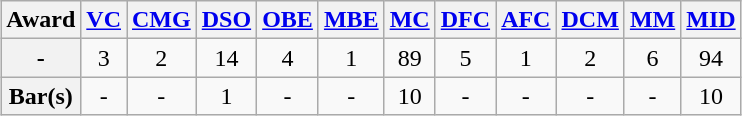<table class="wikitable" style="text-align: center; margin-left: auto; margin-right: auto;">
<tr>
<th>Award</th>
<th><a href='#'>VC</a></th>
<th><a href='#'>CMG</a></th>
<th><a href='#'>DSO</a></th>
<th><a href='#'>OBE</a></th>
<th><a href='#'>MBE</a></th>
<th><a href='#'>MC</a></th>
<th><a href='#'>DFC</a></th>
<th><a href='#'>AFC</a></th>
<th><a href='#'>DCM</a></th>
<th><a href='#'>MM</a></th>
<th><a href='#'>MID</a></th>
</tr>
<tr>
<th>-</th>
<td>3</td>
<td>2</td>
<td>14</td>
<td>4</td>
<td>1</td>
<td>89</td>
<td>5</td>
<td>1</td>
<td>2</td>
<td>6</td>
<td>94</td>
</tr>
<tr>
<th>Bar(s)</th>
<td>-</td>
<td>-</td>
<td>1</td>
<td>-</td>
<td>-</td>
<td>10</td>
<td>-</td>
<td>-</td>
<td>-</td>
<td>-</td>
<td>10</td>
</tr>
</table>
